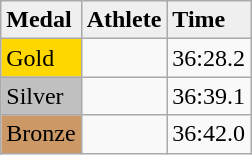<table class="wikitable">
<tr style="background:#efefef;">
<td><strong>Medal</strong></td>
<td><strong>Athlete</strong></td>
<td><strong>Time</strong></td>
</tr>
<tr>
<td style="background:gold;">Gold</td>
<td></td>
<td>36:28.2</td>
</tr>
<tr>
<td style="background:silver;">Silver</td>
<td></td>
<td>36:39.1</td>
</tr>
<tr>
<td style="background:#c96;">Bronze</td>
<td></td>
<td>36:42.0</td>
</tr>
</table>
